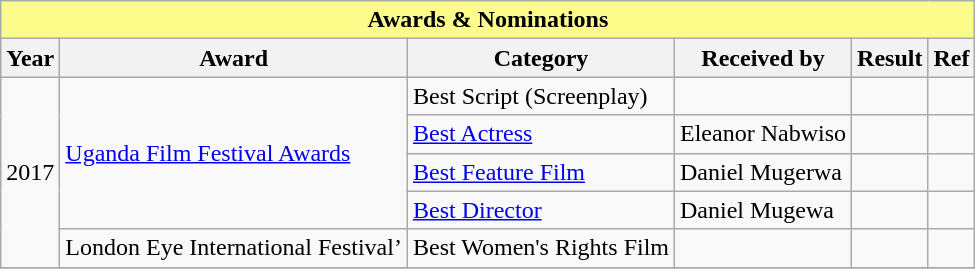<table class="wikitable" width="">
<tr>
<th colspan="6" style="background: #FBFC8A;">Awards & Nominations</th>
</tr>
<tr style="background:#ccc; text-align:center;">
<th>Year</th>
<th>Award</th>
<th>Category</th>
<th>Received by</th>
<th>Result</th>
<th>Ref</th>
</tr>
<tr>
<td rowspan="5">2017</td>
<td rowspan="4"><a href='#'>Uganda Film Festival Awards</a></td>
<td>Best Script (Screenplay)</td>
<td></td>
<td></td>
<td></td>
</tr>
<tr>
<td><a href='#'>Best Actress</a></td>
<td>Eleanor Nabwiso</td>
<td></td>
<td></td>
</tr>
<tr>
<td><a href='#'>Best Feature Film</a></td>
<td>Daniel Mugerwa</td>
<td></td>
<td></td>
</tr>
<tr>
<td><a href='#'>Best Director</a></td>
<td>Daniel Mugewa</td>
<td></td>
<td></td>
</tr>
<tr>
<td>London Eye International Festival’</td>
<td>Best Women's Rights Film</td>
<td></td>
<td></td>
<td></td>
</tr>
<tr .>
</tr>
</table>
